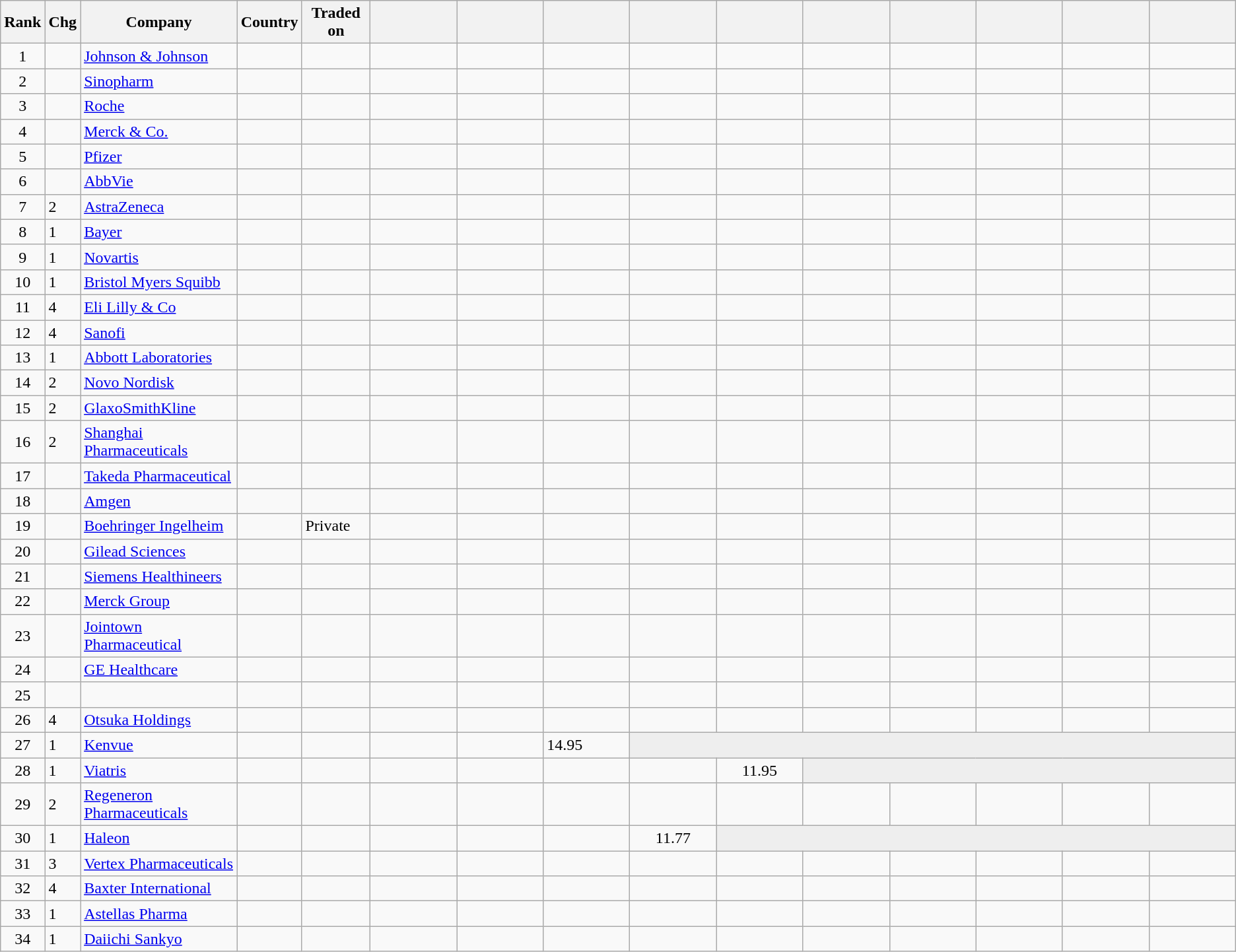<table class="wikitable sortable">
<tr>
<th>Rank</th>
<th>Chg</th>
<th>Company</th>
<th>Country</th>
<th>Traded on</th>
<th style="width: 5em"></th>
<th style="width: 5em"></th>
<th style="width: 5em"></th>
<th style="width: 5em"></th>
<th style="width: 5em"></th>
<th style="width: 5em"></th>
<th style="width: 5em"></th>
<th style="width: 5em"></th>
<th style="width: 5em"></th>
<th style="width: 5em"></th>
</tr>
<tr>
<td align=center>1</td>
<td></td>
<td><a href='#'>Johnson & Johnson</a></td>
<td></td>
<td></td>
<td></td>
<td></td>
<td></td>
<td></td>
<td></td>
<td></td>
<td></td>
<td></td>
<td></td>
<td></td>
</tr>
<tr>
<td align="center">2</td>
<td></td>
<td><a href='#'>Sinopharm</a></td>
<td></td>
<td></td>
<td></td>
<td></td>
<td></td>
<td></td>
<td></td>
<td></td>
<td></td>
<td></td>
<td></td>
<td></td>
</tr>
<tr>
<td align=center>3</td>
<td></td>
<td><a href='#'>Roche</a></td>
<td></td>
<td></td>
<td></td>
<td></td>
<td></td>
<td></td>
<td></td>
<td></td>
<td></td>
<td></td>
<td></td>
<td></td>
</tr>
<tr>
<td align="center">4</td>
<td></td>
<td><a href='#'>Merck & Co.</a></td>
<td></td>
<td></td>
<td></td>
<td></td>
<td></td>
<td></td>
<td></td>
<td></td>
<td></td>
<td></td>
<td></td>
<td></td>
</tr>
<tr>
<td align="center">5</td>
<td></td>
<td><a href='#'>Pfizer</a></td>
<td></td>
<td></td>
<td></td>
<td></td>
<td></td>
<td></td>
<td></td>
<td></td>
<td></td>
<td></td>
<td></td>
<td></td>
</tr>
<tr>
<td align="center">6</td>
<td></td>
<td><a href='#'>AbbVie</a></td>
<td></td>
<td></td>
<td></td>
<td></td>
<td></td>
<td></td>
<td></td>
<td></td>
<td></td>
<td></td>
<td></td>
<td></td>
</tr>
<tr>
<td align="center">7</td>
<td> 2</td>
<td><a href='#'>AstraZeneca</a></td>
<td><br></td>
<td></td>
<td></td>
<td></td>
<td></td>
<td></td>
<td></td>
<td></td>
<td></td>
<td></td>
<td></td>
<td></td>
</tr>
<tr>
<td align=center>8</td>
<td> 1</td>
<td><a href='#'>Bayer</a></td>
<td></td>
<td></td>
<td></td>
<td></td>
<td></td>
<td></td>
<td></td>
<td></td>
<td></td>
<td></td>
<td></td>
<td></td>
</tr>
<tr>
<td align=center>9</td>
<td> 1</td>
<td><a href='#'>Novartis</a></td>
<td></td>
<td></td>
<td></td>
<td></td>
<td></td>
<td></td>
<td></td>
<td></td>
<td></td>
<td></td>
<td></td>
<td></td>
</tr>
<tr>
<td align=center>10</td>
<td> 1</td>
<td><a href='#'>Bristol Myers Squibb</a></td>
<td></td>
<td></td>
<td></td>
<td></td>
<td></td>
<td></td>
<td></td>
<td></td>
<td></td>
<td></td>
<td></td>
<td></td>
</tr>
<tr>
<td align="center">11</td>
<td> 4</td>
<td><a href='#'>Eli Lilly & Co</a></td>
<td></td>
<td></td>
<td></td>
<td></td>
<td></td>
<td></td>
<td></td>
<td></td>
<td></td>
<td></td>
<td></td>
<td></td>
</tr>
<tr>
<td align=center>12</td>
<td> 4</td>
<td><a href='#'>Sanofi</a></td>
<td></td>
<td></td>
<td></td>
<td></td>
<td></td>
<td></td>
<td></td>
<td></td>
<td></td>
<td></td>
<td></td>
<td></td>
</tr>
<tr>
<td align="center">13</td>
<td> 1</td>
<td><a href='#'>Abbott Laboratories</a></td>
<td></td>
<td></td>
<td></td>
<td></td>
<td></td>
<td></td>
<td></td>
<td></td>
<td></td>
<td></td>
<td></td>
<td></td>
</tr>
<tr>
<td align=center>14</td>
<td> 2</td>
<td><a href='#'>Novo Nordisk</a></td>
<td></td>
<td></td>
<td></td>
<td></td>
<td></td>
<td></td>
<td></td>
<td></td>
<td></td>
<td></td>
<td></td>
<td></td>
</tr>
<tr>
<td align="center">15</td>
<td> 2</td>
<td><a href='#'>GlaxoSmithKline</a></td>
<td></td>
<td></td>
<td></td>
<td></td>
<td></td>
<td></td>
<td></td>
<td></td>
<td></td>
<td></td>
<td></td>
<td></td>
</tr>
<tr>
<td align="center">16</td>
<td> 2</td>
<td><a href='#'>Shanghai Pharmaceuticals</a></td>
<td></td>
<td></td>
<td></td>
<td></td>
<td></td>
<td></td>
<td></td>
<td></td>
<td></td>
<td></td>
<td></td>
<td></td>
</tr>
<tr>
<td align="center">17</td>
<td></td>
<td><a href='#'>Takeda Pharmaceutical</a></td>
<td></td>
<td></td>
<td></td>
<td></td>
<td></td>
<td></td>
<td></td>
<td></td>
<td></td>
<td></td>
<td></td>
<td></td>
</tr>
<tr>
<td align="center">18</td>
<td></td>
<td><a href='#'>Amgen</a></td>
<td></td>
<td></td>
<td></td>
<td></td>
<td></td>
<td></td>
<td></td>
<td></td>
<td></td>
<td></td>
<td></td>
<td></td>
</tr>
<tr>
<td align=center>19</td>
<td></td>
<td><a href='#'>Boehringer Ingelheim</a></td>
<td></td>
<td>Private</td>
<td></td>
<td></td>
<td></td>
<td></td>
<td></td>
<td></td>
<td></td>
<td></td>
<td></td>
<td></td>
</tr>
<tr>
<td align="center">20</td>
<td></td>
<td><a href='#'>Gilead Sciences</a></td>
<td></td>
<td></td>
<td></td>
<td></td>
<td></td>
<td></td>
<td></td>
<td></td>
<td></td>
<td></td>
<td></td>
<td></td>
</tr>
<tr>
<td align=center>21</td>
<td></td>
<td><a href='#'>Siemens Healthineers</a></td>
<td></td>
<td></td>
<td></td>
<td></td>
<td></td>
<td></td>
<td></td>
<td></td>
<td></td>
<td></td>
<td></td>
<td></td>
</tr>
<tr>
<td align=center>22</td>
<td></td>
<td><a href='#'>Merck Group</a></td>
<td></td>
<td></td>
<td></td>
<td></td>
<td></td>
<td></td>
<td></td>
<td></td>
<td></td>
<td></td>
<td></td>
<td></td>
</tr>
<tr>
<td align="center">23</td>
<td></td>
<td><a href='#'>Jointown Pharmaceutical</a></td>
<td></td>
<td></td>
<td></td>
<td></td>
<td></td>
<td></td>
<td></td>
<td></td>
<td></td>
<td></td>
<td></td>
<td></td>
</tr>
<tr>
<td align=center>24</td>
<td></td>
<td><a href='#'>GE Healthcare</a></td>
<td></td>
<td></td>
<td></td>
<td></td>
<td></td>
<td></td>
<td></td>
<td></td>
<td></td>
<td></td>
<td></td>
<td></td>
</tr>
<tr>
<td align=center>25</td>
<td></td>
<td></td>
<td></td>
<td></td>
<td></td>
<td></td>
<td></td>
<td></td>
<td></td>
<td></td>
<td></td>
<td></td>
<td></td>
<td></td>
</tr>
<tr>
<td align=center>26</td>
<td> 4</td>
<td><a href='#'>Otsuka Holdings</a></td>
<td></td>
<td></td>
<td></td>
<td></td>
<td></td>
<td></td>
<td></td>
<td></td>
<td></td>
<td></td>
<td></td>
<td></td>
</tr>
<tr>
<td align=center>27</td>
<td> 1</td>
<td><a href='#'>Kenvue</a></td>
<td></td>
<td></td>
<td></td>
<td></td>
<td>14.95</td>
<td align=center colspan=7 style="background:#eee;"></td>
</tr>
<tr>
<td align="center">28</td>
<td> 1</td>
<td><a href='#'>Viatris</a></td>
<td></td>
<td></td>
<td></td>
<td></td>
<td></td>
<td></td>
<td align=center>11.95</td>
<td align=center colspan=5 style="background:#eee;"></td>
</tr>
<tr>
<td align=center>29</td>
<td> 2</td>
<td><a href='#'>Regeneron Pharmaceuticals</a></td>
<td></td>
<td></td>
<td></td>
<td></td>
<td></td>
<td></td>
<td></td>
<td></td>
<td></td>
<td></td>
<td></td>
<td></td>
</tr>
<tr>
<td align=center>30</td>
<td> 1</td>
<td><a href='#'>Haleon</a></td>
<td></td>
<td></td>
<td></td>
<td></td>
<td></td>
<td align=center>11.77</td>
<td align=center colspan=6 style="background:#eee;"></td>
</tr>
<tr>
<td align="center">31</td>
<td> 3</td>
<td><a href='#'>Vertex Pharmaceuticals</a></td>
<td></td>
<td></td>
<td></td>
<td></td>
<td></td>
<td></td>
<td></td>
<td></td>
<td></td>
<td></td>
<td></td>
<td></td>
</tr>
<tr>
<td align=center>32</td>
<td> 4</td>
<td><a href='#'>Baxter International</a></td>
<td></td>
<td></td>
<td></td>
<td></td>
<td></td>
<td></td>
<td></td>
<td></td>
<td></td>
<td></td>
<td></td>
<td></td>
</tr>
<tr>
<td align=center>33</td>
<td> 1</td>
<td><a href='#'>Astellas Pharma</a></td>
<td></td>
<td></td>
<td></td>
<td></td>
<td></td>
<td></td>
<td></td>
<td></td>
<td></td>
<td></td>
<td></td>
<td></td>
</tr>
<tr>
<td align=center>34</td>
<td> 1</td>
<td><a href='#'>Daiichi Sankyo</a></td>
<td></td>
<td></td>
<td></td>
<td></td>
<td></td>
<td></td>
<td></td>
<td></td>
<td></td>
<td></td>
<td></td>
<td></td>
</tr>
</table>
